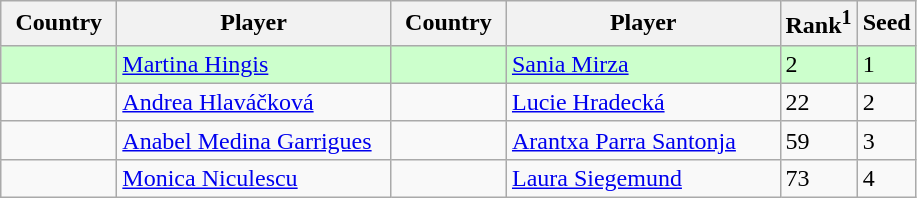<table class="sortable wikitable">
<tr>
<th width="70">Country</th>
<th width="175">Player</th>
<th width="70">Country</th>
<th width="175">Player</th>
<th>Rank<sup>1</sup></th>
<th>Seed</th>
</tr>
<tr style="background:#cfc;">
<td></td>
<td><a href='#'>Martina Hingis</a></td>
<td></td>
<td><a href='#'>Sania Mirza</a></td>
<td>2</td>
<td>1</td>
</tr>
<tr>
<td></td>
<td><a href='#'>Andrea Hlaváčková</a></td>
<td></td>
<td><a href='#'>Lucie Hradecká</a></td>
<td>22</td>
<td>2</td>
</tr>
<tr>
<td></td>
<td><a href='#'>Anabel Medina Garrigues</a></td>
<td></td>
<td><a href='#'>Arantxa Parra Santonja</a></td>
<td>59</td>
<td>3</td>
</tr>
<tr>
<td></td>
<td><a href='#'>Monica Niculescu</a></td>
<td></td>
<td><a href='#'>Laura Siegemund</a></td>
<td>73</td>
<td>4</td>
</tr>
</table>
